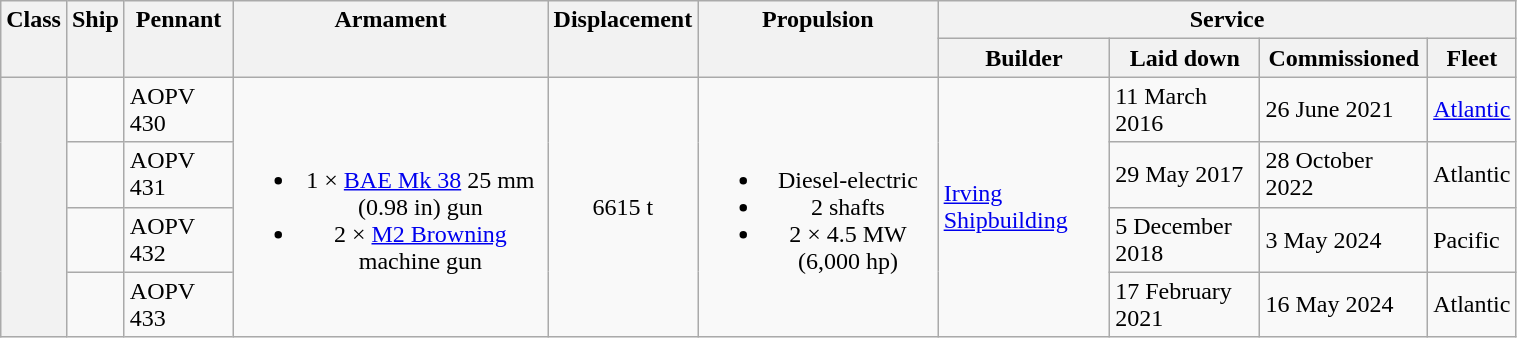<table class="wikitable" style="width:80%;">
<tr valign="top">
<th rowspan="2" scope="col">Class</th>
<th rowspan="2" scope="col">Ship</th>
<th rowspan="2" scope="col">Pennant</th>
<th rowspan="2" scope="col">Armament</th>
<th rowspan="2" scope="col">Displacement</th>
<th rowspan="2" scope="col">Propulsion</th>
<th colspan="4" scope="col">Service</th>
</tr>
<tr valign="top">
<th scope="col">Builder</th>
<th scope="col">Laid down</th>
<th scope="col">Commissioned</th>
<th scope="col">Fleet</th>
</tr>
<tr valign="center">
<th rowspan="4" align="center"></th>
<td></td>
<td>AOPV 430</td>
<td rowspan="4" align="center"><br><ul><li>1 × <a href='#'>BAE Mk 38</a> 25 mm (0.98 in) gun</li><li>2 × <a href='#'>M2 Browning</a> machine gun</li></ul></td>
<td rowspan="4" align="center">6615 t</td>
<td rowspan="4" align="center"><br><ul><li>Diesel-electric</li><li>2 shafts</li><li>2 × 4.5 MW (6,000 hp)</li></ul></td>
<td rowspan="4"><a href='#'>Irving Shipbuilding</a></td>
<td>11 March 2016</td>
<td>26 June 2021</td>
<td><a href='#'>Atlantic</a></td>
</tr>
<tr>
<td></td>
<td>AOPV 431</td>
<td>29 May 2017</td>
<td>28 October 2022</td>
<td>Atlantic</td>
</tr>
<tr>
<td></td>
<td>AOPV 432</td>
<td>5 December 2018</td>
<td>3 May 2024</td>
<td>Pacific</td>
</tr>
<tr>
<td></td>
<td>AOPV 433</td>
<td>17 February 2021</td>
<td>16 May 2024</td>
<td>Atlantic</td>
</tr>
</table>
